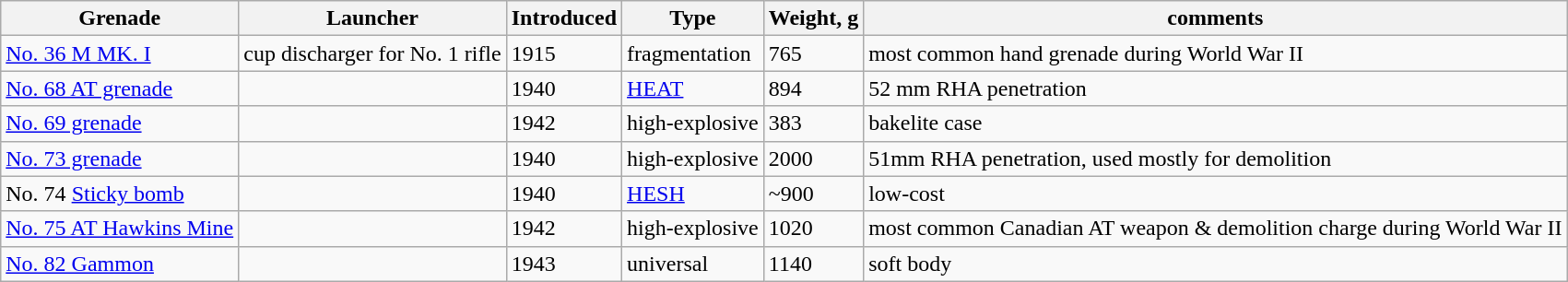<table class="wikitable sortable">
<tr>
<th>Grenade</th>
<th>Launcher</th>
<th>Introduced</th>
<th>Type</th>
<th>Weight, g</th>
<th>comments</th>
</tr>
<tr>
<td><a href='#'>No. 36 M MK. I</a></td>
<td>cup discharger for No. 1 rifle</td>
<td>1915</td>
<td>fragmentation</td>
<td>765</td>
<td>most common hand grenade during World War II</td>
</tr>
<tr>
<td><a href='#'>No. 68 AT grenade</a></td>
<td></td>
<td>1940</td>
<td><a href='#'>HEAT</a></td>
<td>894</td>
<td>52 mm RHA penetration</td>
</tr>
<tr>
<td><a href='#'>No. 69 grenade</a></td>
<td></td>
<td>1942</td>
<td>high-explosive</td>
<td>383</td>
<td>bakelite case</td>
</tr>
<tr>
<td><a href='#'>No. 73 grenade</a></td>
<td></td>
<td>1940</td>
<td>high-explosive</td>
<td>2000</td>
<td>51mm RHA penetration, used mostly for demolition</td>
</tr>
<tr>
<td>No. 74 <a href='#'>Sticky bomb</a></td>
<td></td>
<td>1940</td>
<td><a href='#'>HESH</a></td>
<td>~900</td>
<td>low-cost</td>
</tr>
<tr>
<td><a href='#'>No. 75 AT Hawkins Mine</a></td>
<td></td>
<td>1942</td>
<td>high-explosive</td>
<td>1020</td>
<td>most common Canadian AT weapon & demolition charge during World War II</td>
</tr>
<tr>
<td><a href='#'>No. 82 Gammon</a></td>
<td></td>
<td>1943</td>
<td>universal</td>
<td>1140</td>
<td>soft body</td>
</tr>
</table>
